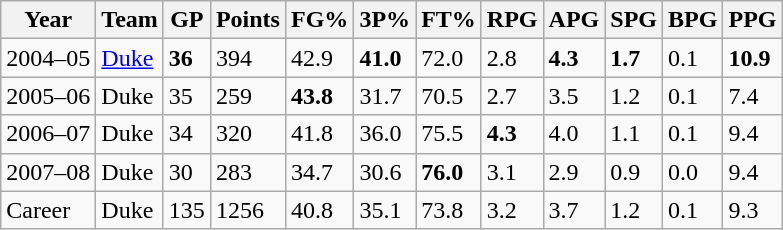<table class="wikitable">
<tr>
<th>Year</th>
<th>Team</th>
<th>GP</th>
<th>Points</th>
<th>FG%</th>
<th>3P%</th>
<th>FT%</th>
<th>RPG</th>
<th>APG</th>
<th>SPG</th>
<th>BPG</th>
<th>PPG</th>
</tr>
<tr>
<td>2004–05</td>
<td><a href='#'>Duke</a></td>
<td><strong>36</strong></td>
<td>394</td>
<td>42.9</td>
<td><strong>41.0</strong></td>
<td>72.0</td>
<td>2.8</td>
<td><strong>4.3</strong></td>
<td><strong>1.7</strong></td>
<td>0.1</td>
<td><strong>10.9</strong></td>
</tr>
<tr>
<td>2005–06</td>
<td>Duke</td>
<td>35</td>
<td>259</td>
<td><strong>43.8</strong></td>
<td>31.7</td>
<td>70.5</td>
<td>2.7</td>
<td>3.5</td>
<td>1.2</td>
<td>0.1</td>
<td>7.4</td>
</tr>
<tr>
<td>2006–07</td>
<td>Duke</td>
<td>34</td>
<td>320</td>
<td>41.8</td>
<td>36.0</td>
<td>75.5</td>
<td><strong>4.3</strong></td>
<td>4.0</td>
<td>1.1</td>
<td>0.1</td>
<td>9.4</td>
</tr>
<tr>
<td>2007–08</td>
<td>Duke</td>
<td>30</td>
<td>283</td>
<td>34.7</td>
<td>30.6</td>
<td><strong>76.0</strong></td>
<td>3.1</td>
<td>2.9</td>
<td>0.9</td>
<td>0.0</td>
<td>9.4</td>
</tr>
<tr>
<td>Career</td>
<td>Duke</td>
<td>135</td>
<td>1256</td>
<td>40.8</td>
<td>35.1</td>
<td>73.8</td>
<td>3.2</td>
<td>3.7</td>
<td>1.2</td>
<td>0.1</td>
<td>9.3</td>
</tr>
</table>
